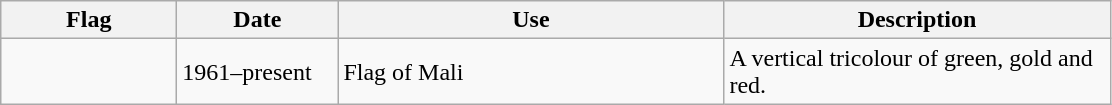<table class="wikitable">
<tr>
<th style="width:110px;">Flag</th>
<th style="width:100px;">Date</th>
<th style="width:250px;">Use</th>
<th style="width:250px;">Description</th>
</tr>
<tr>
<td></td>
<td>1961–present</td>
<td>Flag of Mali</td>
<td>A vertical tricolour of green, gold and red.</td>
</tr>
</table>
